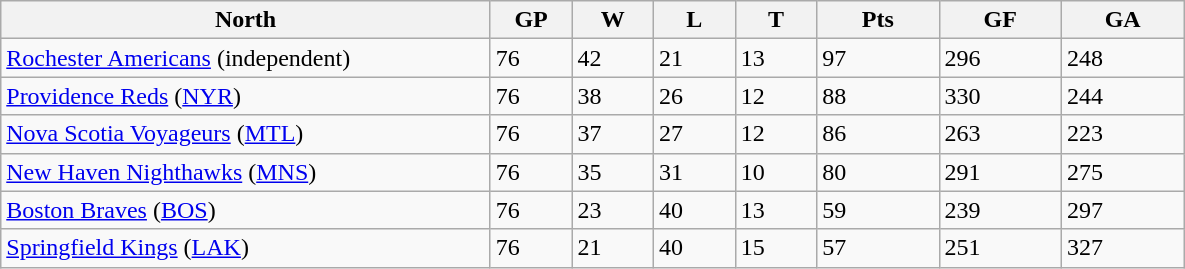<table class="wikitable">
<tr>
<th bgcolor="#DDDDFF" width="30%">North</th>
<th bgcolor="#DDDDFF" width="5%">GP</th>
<th bgcolor="#DDDDFF" width="5%">W</th>
<th bgcolor="#DDDDFF" width="5%">L</th>
<th bgcolor="#DDDDFF" width="5%">T</th>
<th bgcolor="#DDDDFF" width="7.5%">Pts</th>
<th bgcolor="#DDDDFF" width="7.5%">GF</th>
<th bgcolor="#DDDDFF" width="7.5%">GA</th>
</tr>
<tr>
<td><a href='#'>Rochester Americans</a> (independent)</td>
<td>76</td>
<td>42</td>
<td>21</td>
<td>13</td>
<td>97</td>
<td>296</td>
<td>248</td>
</tr>
<tr>
<td><a href='#'>Providence Reds</a> (<a href='#'>NYR</a>)</td>
<td>76</td>
<td>38</td>
<td>26</td>
<td>12</td>
<td>88</td>
<td>330</td>
<td>244</td>
</tr>
<tr>
<td><a href='#'>Nova Scotia Voyageurs</a> (<a href='#'>MTL</a>)</td>
<td>76</td>
<td>37</td>
<td>27</td>
<td>12</td>
<td>86</td>
<td>263</td>
<td>223</td>
</tr>
<tr>
<td><a href='#'>New Haven Nighthawks</a> (<a href='#'>MNS</a>)</td>
<td>76</td>
<td>35</td>
<td>31</td>
<td>10</td>
<td>80</td>
<td>291</td>
<td>275</td>
</tr>
<tr>
<td><a href='#'>Boston Braves</a> (<a href='#'>BOS</a>)</td>
<td>76</td>
<td>23</td>
<td>40</td>
<td>13</td>
<td>59</td>
<td>239</td>
<td>297</td>
</tr>
<tr>
<td><a href='#'>Springfield Kings</a> (<a href='#'>LAK</a>)</td>
<td>76</td>
<td>21</td>
<td>40</td>
<td>15</td>
<td>57</td>
<td>251</td>
<td>327</td>
</tr>
</table>
